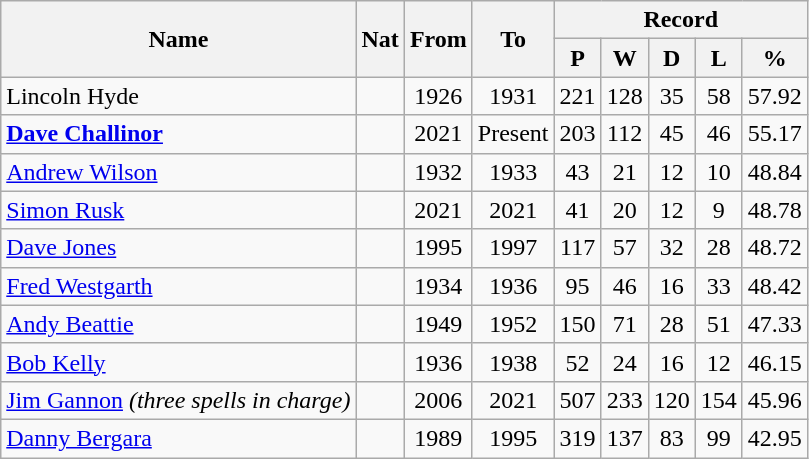<table class="wikitable" style="text-align: center">
<tr>
<th rowspan="2">Name</th>
<th rowspan="2">Nat</th>
<th rowspan="2">From</th>
<th rowspan="2">To</th>
<th colspan="5">Record</th>
</tr>
<tr>
<th>P</th>
<th>W</th>
<th>D</th>
<th>L</th>
<th>%</th>
</tr>
<tr>
<td align=left>Lincoln Hyde</td>
<td></td>
<td>1926</td>
<td>1931</td>
<td>221</td>
<td>128</td>
<td>35</td>
<td>58</td>
<td>57.92</td>
</tr>
<tr>
<td align=left><strong><a href='#'>Dave Challinor</a></strong></td>
<td></td>
<td>2021</td>
<td>Present</td>
<td>203</td>
<td>112</td>
<td>45</td>
<td>46</td>
<td>55.17</td>
</tr>
<tr>
<td align=left><a href='#'>Andrew Wilson</a></td>
<td></td>
<td>1932</td>
<td>1933</td>
<td>43</td>
<td>21</td>
<td>12</td>
<td>10</td>
<td>48.84</td>
</tr>
<tr>
<td align=left><a href='#'>Simon Rusk</a></td>
<td></td>
<td>2021</td>
<td>2021</td>
<td>41</td>
<td>20</td>
<td>12</td>
<td>9</td>
<td>48.78</td>
</tr>
<tr>
<td align=left><a href='#'>Dave Jones</a></td>
<td></td>
<td>1995</td>
<td>1997</td>
<td>117</td>
<td>57</td>
<td>32</td>
<td>28</td>
<td>48.72</td>
</tr>
<tr>
<td align=left><a href='#'>Fred Westgarth</a></td>
<td></td>
<td>1934</td>
<td>1936</td>
<td>95</td>
<td>46</td>
<td>16</td>
<td>33</td>
<td>48.42</td>
</tr>
<tr>
<td align=left><a href='#'>Andy Beattie</a></td>
<td></td>
<td>1949</td>
<td>1952</td>
<td>150</td>
<td>71</td>
<td>28</td>
<td>51</td>
<td>47.33</td>
</tr>
<tr>
<td align=left><a href='#'>Bob Kelly</a></td>
<td></td>
<td>1936</td>
<td>1938</td>
<td>52</td>
<td>24</td>
<td>16</td>
<td>12</td>
<td>46.15</td>
</tr>
<tr>
<td align=left><a href='#'>Jim Gannon</a> <em>(three spells in charge)</em></td>
<td></td>
<td>2006</td>
<td>2021</td>
<td>507</td>
<td>233</td>
<td>120</td>
<td>154</td>
<td>45.96</td>
</tr>
<tr>
<td align=left><a href='#'>Danny Bergara</a></td>
<td></td>
<td>1989</td>
<td>1995</td>
<td>319</td>
<td>137</td>
<td>83</td>
<td>99</td>
<td>42.95</td>
</tr>
</table>
